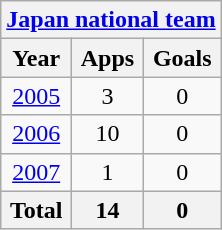<table class="wikitable" style="text-align:center">
<tr>
<th colspan=3><a href='#'>Japan national team</a></th>
</tr>
<tr>
<th>Year</th>
<th>Apps</th>
<th>Goals</th>
</tr>
<tr>
<td><a href='#'>2005</a></td>
<td>3</td>
<td>0</td>
</tr>
<tr>
<td><a href='#'>2006</a></td>
<td>10</td>
<td>0</td>
</tr>
<tr>
<td><a href='#'>2007</a></td>
<td>1</td>
<td>0</td>
</tr>
<tr>
<th>Total</th>
<th>14</th>
<th>0</th>
</tr>
</table>
